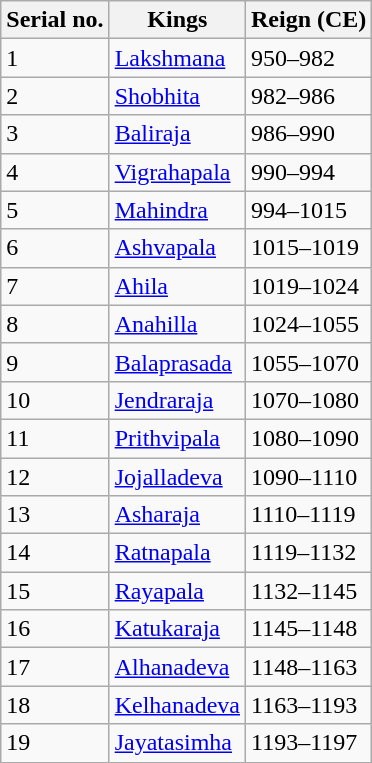<table class="wikitable">
<tr>
<th>Serial no.</th>
<th>Kings</th>
<th>Reign (CE)</th>
</tr>
<tr>
<td>1</td>
<td><a href='#'>Lakshmana</a></td>
<td>950–982</td>
</tr>
<tr>
<td>2</td>
<td><a href='#'>Shobhita</a></td>
<td>982–986</td>
</tr>
<tr>
<td>3</td>
<td><a href='#'>Baliraja</a></td>
<td>986–990</td>
</tr>
<tr>
<td>4</td>
<td><a href='#'>Vigrahapala</a></td>
<td>990–994</td>
</tr>
<tr>
<td>5</td>
<td><a href='#'>Mahindra</a></td>
<td>994–1015</td>
</tr>
<tr>
<td>6</td>
<td><a href='#'>Ashvapala</a></td>
<td>1015–1019</td>
</tr>
<tr>
<td>7</td>
<td><a href='#'>Ahila</a></td>
<td>1019–1024</td>
</tr>
<tr>
<td>8</td>
<td><a href='#'>Anahilla</a></td>
<td>1024–1055</td>
</tr>
<tr>
<td>9</td>
<td><a href='#'>Balaprasada</a></td>
<td>1055–1070</td>
</tr>
<tr>
<td>10</td>
<td><a href='#'>Jendraraja</a></td>
<td>1070–1080</td>
</tr>
<tr>
<td>11</td>
<td><a href='#'>Prithvipala</a></td>
<td>1080–1090</td>
</tr>
<tr>
<td>12</td>
<td><a href='#'>Jojalladeva</a></td>
<td>1090–1110</td>
</tr>
<tr>
<td>13</td>
<td><a href='#'>Asharaja</a></td>
<td>1110–1119</td>
</tr>
<tr>
<td>14</td>
<td><a href='#'>Ratnapala</a></td>
<td>1119–1132</td>
</tr>
<tr>
<td>15</td>
<td><a href='#'>Rayapala</a></td>
<td>1132–1145</td>
</tr>
<tr>
<td>16</td>
<td><a href='#'>Katukaraja</a></td>
<td>1145–1148</td>
</tr>
<tr>
<td>17</td>
<td><a href='#'>Alhanadeva</a></td>
<td>1148–1163</td>
</tr>
<tr>
<td>18</td>
<td><a href='#'>Kelhanadeva</a></td>
<td>1163–1193</td>
</tr>
<tr>
<td>19</td>
<td><a href='#'>Jayatasimha</a></td>
<td>1193–1197</td>
</tr>
<tr>
</tr>
</table>
